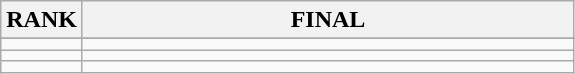<table class="wikitable">
<tr>
<th>RANK</th>
<th style="width: 20em">FINAL</th>
</tr>
<tr>
</tr>
<tr>
<td align="center"></td>
<td></td>
</tr>
<tr>
<td align="center"></td>
<td></td>
</tr>
<tr>
<td align="center"></td>
<td></td>
</tr>
</table>
